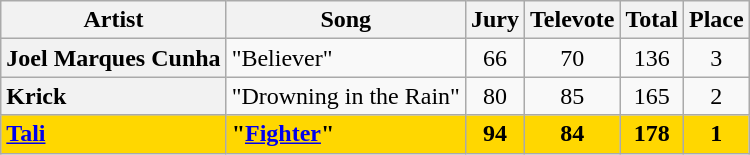<table class="sortable wikitable plainrowheaders" style="margin: 1em auto 1em auto; text-align:center;">
<tr>
<th scope="col">Artist</th>
<th scope="col">Song</th>
<th scope="col">Jury</th>
<th scope="col">Televote</th>
<th scope="col">Total</th>
<th scope="col">Place</th>
</tr>
<tr>
<th scope="row" style="text-align:left;">Joel Marques Cunha</th>
<td align="left">"Believer"</td>
<td>66</td>
<td>70</td>
<td>136</td>
<td>3</td>
</tr>
<tr>
<th scope="row" style="text-align:left;">Krick</th>
<td align="left">"Drowning in the Rain"</td>
<td>80</td>
<td>85</td>
<td>165</td>
<td>2</td>
</tr>
<tr style="font-weight:bold; background:gold;">
<th scope="row" style="text-align:left; font-weight:bold; background:gold;"><a href='#'>Tali</a></th>
<td align="left">"<a href='#'>Fighter</a>"</td>
<td>94</td>
<td>84</td>
<td>178</td>
<td>1</td>
</tr>
</table>
